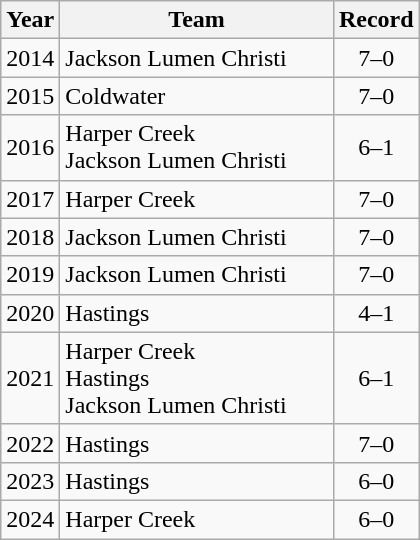<table class="wikitable" style="text-align:center">
<tr>
<th>Year</th>
<th width=175>Team</th>
<th>Record</th>
</tr>
<tr>
<td>2014</td>
<td style="text-align:left">Jackson Lumen Christi</td>
<td>7–0</td>
</tr>
<tr>
<td>2015</td>
<td style="text-align:left">Coldwater</td>
<td>7–0</td>
</tr>
<tr>
<td>2016</td>
<td style="text-align:left">Harper Creek<br>Jackson Lumen Christi</td>
<td>6–1</td>
</tr>
<tr>
<td>2017</td>
<td style="text-align:left">Harper Creek</td>
<td>7–0</td>
</tr>
<tr>
<td>2018</td>
<td style="text-align:left">Jackson Lumen Christi</td>
<td>7–0</td>
</tr>
<tr>
<td>2019</td>
<td style="text-align:left">Jackson Lumen Christi</td>
<td>7–0</td>
</tr>
<tr>
<td>2020</td>
<td style="text-align:left">Hastings</td>
<td>4–1</td>
</tr>
<tr>
<td>2021</td>
<td style="text-align:left">Harper Creek<br>Hastings<br>Jackson Lumen Christi</td>
<td>6–1</td>
</tr>
<tr>
<td>2022</td>
<td style="text-align:left">Hastings</td>
<td>7–0</td>
</tr>
<tr>
<td>2023</td>
<td style="text-align:left">Hastings</td>
<td>6–0</td>
</tr>
<tr>
<td>2024</td>
<td style="text-align:left">Harper Creek</td>
<td>6–0</td>
</tr>
</table>
